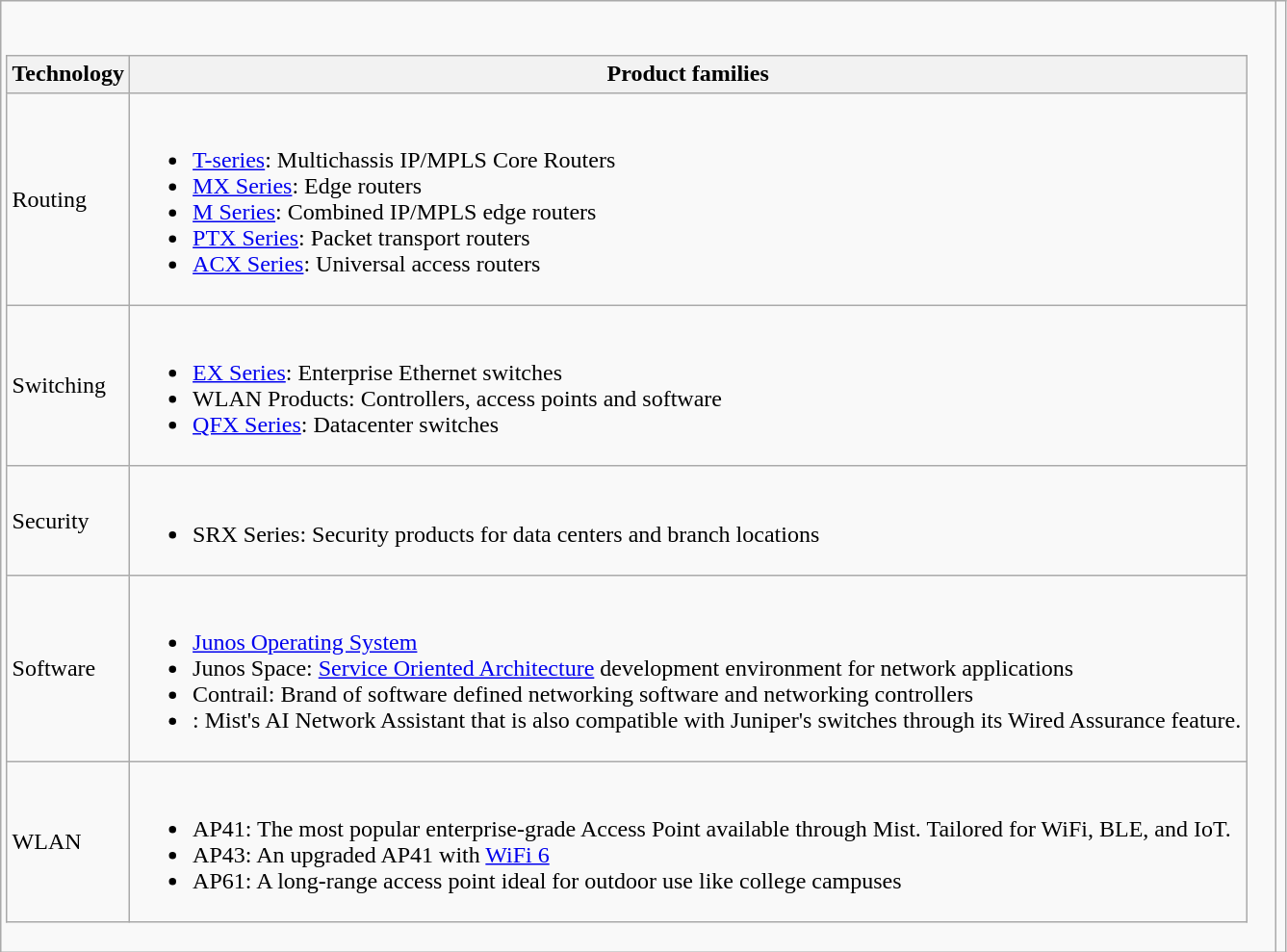<table class="wikitable" align="center">
<tr>
<td><br><table class="wikitable" align="center">
<tr>
<th>Technology</th>
<th>Product families</th>
</tr>
<tr>
<td>Routing</td>
<td><br><ul><li><a href='#'>T-series</a>: Multichassis IP/MPLS Core Routers</li><li><a href='#'>MX Series</a>: Edge routers</li><li><a href='#'>M Series</a>: Combined IP/MPLS edge routers</li><li><a href='#'>PTX Series</a>: Packet transport routers</li><li><a href='#'>ACX Series</a>: Universal access routers</li></ul></td>
</tr>
<tr>
<td>Switching</td>
<td><br><ul><li><a href='#'>EX Series</a>: Enterprise Ethernet switches</li><li>WLAN Products: Controllers, access points and software</li><li><a href='#'>QFX Series</a>: Datacenter switches</li></ul></td>
</tr>
<tr>
<td>Security</td>
<td><br><ul><li>SRX Series: Security products for data centers and branch locations</li></ul></td>
</tr>
<tr>
<td>Software</td>
<td><br><ul><li><a href='#'>Junos Operating System</a></li><li>Junos Space: <a href='#'>Service Oriented Architecture</a> development environment for network applications</li><li>Contrail: Brand of software defined networking software and networking controllers</li><li>: Mist's AI Network Assistant that is also compatible with Juniper's switches through its Wired Assurance feature.</li></ul></td>
</tr>
<tr>
<td>WLAN</td>
<td><br><ul><li>AP41: The most popular enterprise-grade Access Point available through Mist. Tailored for WiFi, BLE, and IoT.</li><li>AP43: An upgraded AP41 with <a href='#'>WiFi 6</a></li><li>AP61: A long-range access point ideal for outdoor use like college campuses</li></ul></td>
</tr>
</table>
</td>
<td><br><br>
<br>
</td>
</tr>
</table>
